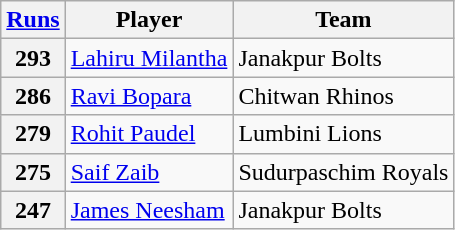<table class="wikitable">
<tr>
<th><a href='#'>Runs</a></th>
<th>Player</th>
<th>Team</th>
</tr>
<tr>
<th>293</th>
<td><a href='#'>Lahiru Milantha</a></td>
<td>Janakpur Bolts</td>
</tr>
<tr>
<th>286</th>
<td><a href='#'>Ravi Bopara</a></td>
<td>Chitwan Rhinos</td>
</tr>
<tr>
<th>279</th>
<td><a href='#'>Rohit Paudel</a></td>
<td>Lumbini Lions</td>
</tr>
<tr>
<th>275</th>
<td><a href='#'>Saif Zaib</a></td>
<td>Sudurpaschim Royals</td>
</tr>
<tr>
<th>247</th>
<td><a href='#'>James Neesham</a></td>
<td>Janakpur Bolts</td>
</tr>
</table>
